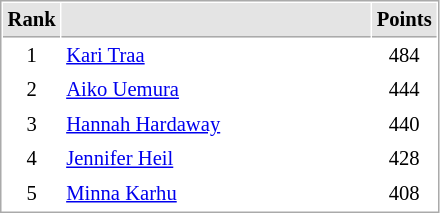<table cellspacing="1" cellpadding="3" style="border:1px solid #AAAAAA;font-size:86%">
<tr bgcolor="#E4E4E4">
<th style="border-bottom:1px solid #AAAAAA" width=10>Rank</th>
<th style="border-bottom:1px solid #AAAAAA" width=200></th>
<th style="border-bottom:1px solid #AAAAAA" width=20>Points</th>
</tr>
<tr>
<td align="center">1</td>
<td> <a href='#'>Kari Traa</a></td>
<td align=center>484</td>
</tr>
<tr>
<td align="center">2</td>
<td> <a href='#'>Aiko Uemura</a></td>
<td align=center>444</td>
</tr>
<tr>
<td align="center">3</td>
<td> <a href='#'>Hannah Hardaway</a></td>
<td align=center>440</td>
</tr>
<tr>
<td align="center">4</td>
<td> <a href='#'>Jennifer Heil</a></td>
<td align=center>428</td>
</tr>
<tr>
<td align="center">5</td>
<td> <a href='#'>Minna Karhu</a></td>
<td align=center>408</td>
</tr>
</table>
